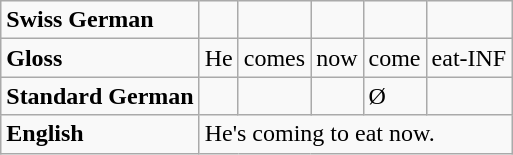<table class="wikitable">
<tr>
<td><strong>Swiss German</strong></td>
<td></td>
<td></td>
<td></td>
<td></td>
<td></td>
</tr>
<tr>
<td><strong>Gloss</strong></td>
<td>He</td>
<td>comes</td>
<td>now</td>
<td>come</td>
<td>eat-INF</td>
</tr>
<tr>
<td><strong>Standard German</strong></td>
<td></td>
<td></td>
<td></td>
<td>Ø</td>
<td></td>
</tr>
<tr>
<td><strong>English</strong></td>
<td colspan="5">He's coming to eat now.</td>
</tr>
</table>
